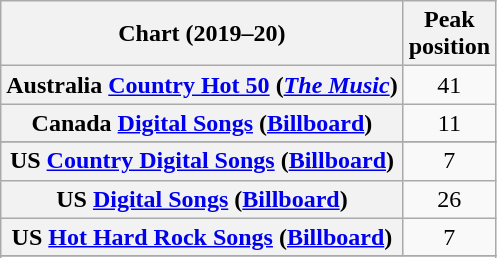<table class="wikitable sortable plainrowheaders" style="text-align:center;">
<tr>
<th>Chart (2019–20)</th>
<th>Peak<br>position</th>
</tr>
<tr>
<th scope="row">Australia <a href='#'>Country Hot 50</a> (<em><a href='#'>The Music</a></em>)</th>
<td>41</td>
</tr>
<tr>
<th scope="row">Canada <a href='#'>Digital Songs</a> (<a href='#'>Billboard</a>)</th>
<td>11</td>
</tr>
<tr>
</tr>
<tr>
<th scope="row">US <a href='#'>Country Digital Songs</a> (<a href='#'>Billboard</a>)</th>
<td>7</td>
</tr>
<tr>
<th scope="row">US <a href='#'>Digital Songs</a> (<a href='#'>Billboard</a>)</th>
<td>26</td>
</tr>
<tr>
<th scope="row">US <a href='#'>Hot Hard Rock Songs</a> (<a href='#'>Billboard</a>)</th>
<td>7</td>
</tr>
<tr>
</tr>
<tr>
</tr>
<tr>
</tr>
<tr>
</tr>
</table>
